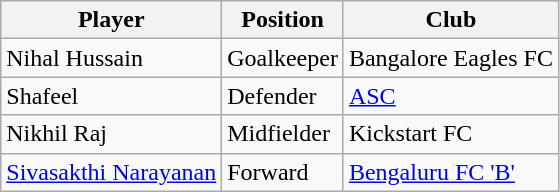<table class="wikitable sortable plainrowheaders">
<tr>
<th scope="col">Player</th>
<th scope="col">Position</th>
<th scope="col">Club</th>
</tr>
<tr>
<td>Nihal Hussain</td>
<td>Goalkeeper</td>
<td>Bangalore Eagles FC</td>
</tr>
<tr>
<td>Shafeel</td>
<td>Defender</td>
<td><a href='#'>ASC</a></td>
</tr>
<tr>
<td>Nikhil Raj</td>
<td>Midfielder</td>
<td>Kickstart FC</td>
</tr>
<tr>
<td><a href='#'>Sivasakthi Narayanan</a></td>
<td>Forward</td>
<td><a href='#'>Bengaluru FC 'B'</a></td>
</tr>
</table>
